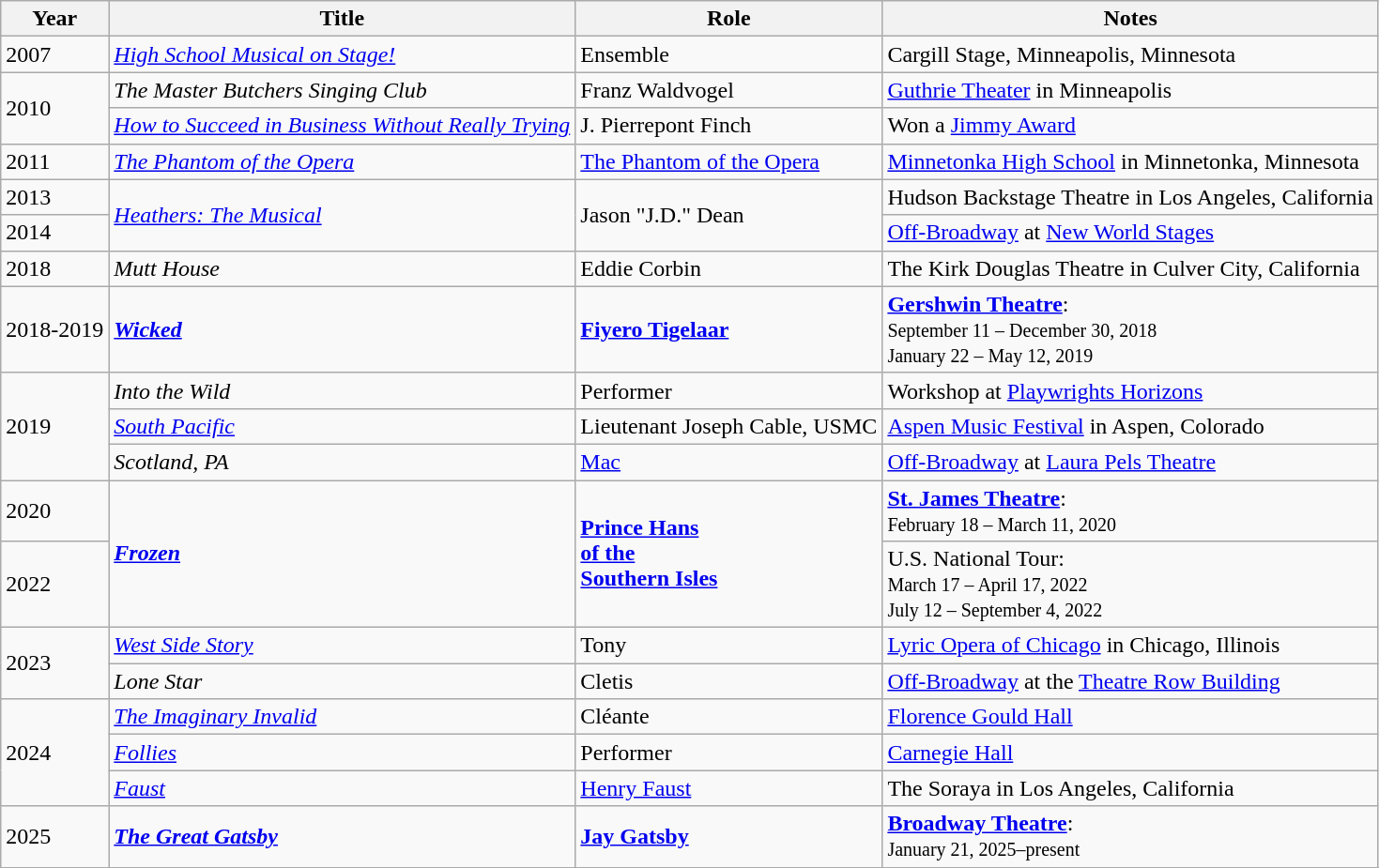<table class="wikitable sortable">
<tr>
<th>Year</th>
<th>Title</th>
<th>Role</th>
<th class="unsortable">Notes</th>
</tr>
<tr>
<td>2007</td>
<td><em><a href='#'>High School Musical on Stage!</a></em></td>
<td>Ensemble</td>
<td>Cargill Stage, Minneapolis, Minnesota</td>
</tr>
<tr>
<td rowspan=2>2010</td>
<td><em>The Master Butchers Singing Club</em></td>
<td>Franz Waldvogel</td>
<td><a href='#'>Guthrie Theater</a> in Minneapolis</td>
</tr>
<tr>
<td><em><a href='#'>How to Succeed in Business Without Really Trying</a></em></td>
<td>J. Pierrepont Finch</td>
<td>Won a <a href='#'>Jimmy Award</a></td>
</tr>
<tr>
<td>2011</td>
<td><em><a href='#'>The Phantom of the Opera</a></em></td>
<td><a href='#'>The Phantom of the Opera</a></td>
<td><a href='#'>Minnetonka High School</a> in Minnetonka, Minnesota</td>
</tr>
<tr>
<td>2013</td>
<td rowspan=2><em><a href='#'>Heathers: The Musical</a></em></td>
<td rowspan=2>Jason "J.D." Dean</td>
<td>Hudson Backstage Theatre in Los Angeles, California</td>
</tr>
<tr>
<td>2014</td>
<td><a href='#'>Off-Broadway</a> at <a href='#'>New World Stages</a></td>
</tr>
<tr>
<td>2018</td>
<td><em>Mutt House</em></td>
<td>Eddie Corbin</td>
<td>The Kirk Douglas Theatre in Culver City, California</td>
</tr>
<tr>
<td>2018-2019</td>
<td><em><a href='#'><strong>Wicked</strong></a></em></td>
<td><a href='#'><strong>Fiyero Tigelaar</strong></a></td>
<td><strong><a href='#'>Gershwin Theatre</a></strong>:<br><small>September 11 – December 30, 2018<br>January 22 – May 12, 2019</small></td>
</tr>
<tr>
<td rowspan=3>2019</td>
<td><em>Into the Wild</em></td>
<td>Performer</td>
<td>Workshop at <a href='#'>Playwrights Horizons</a></td>
</tr>
<tr>
<td><em><a href='#'>South Pacific</a></em></td>
<td>Lieutenant Joseph Cable, USMC</td>
<td><a href='#'>Aspen Music Festival</a> in Aspen, Colorado</td>
</tr>
<tr>
<td><em>Scotland, PA</em></td>
<td><a href='#'>Mac</a></td>
<td><a href='#'>Off-Broadway</a> at <a href='#'>Laura Pels Theatre</a></td>
</tr>
<tr>
<td>2020</td>
<td rowspan="2"><em><a href='#'><strong>Frozen</strong></a></em></td>
<td rowspan="2"><a href='#'><strong>Prince Hans<br>of the<br>Southern Isles</strong></a></td>
<td><strong><a href='#'>St. James Theatre</a></strong>:<br><small>February 18 – March 11, 2020</small></td>
</tr>
<tr>
<td>2022</td>
<td>U.S. National Tour:<br> <small>March 17 – April 17, 2022<br>July 12 – September 4, 2022</small></td>
</tr>
<tr>
<td rowspan=2>2023</td>
<td><em><a href='#'>West Side Story</a></em></td>
<td>Tony</td>
<td><a href='#'>Lyric Opera of Chicago</a> in Chicago, Illinois</td>
</tr>
<tr>
<td><em>Lone Star</em></td>
<td>Cletis</td>
<td><a href='#'>Off-Broadway</a> at the <a href='#'>Theatre Row Building</a></td>
</tr>
<tr>
<td rowspan=3>2024</td>
<td><em><a href='#'>The Imaginary Invalid</a></em></td>
<td>Cléante</td>
<td><a href='#'>Florence Gould Hall</a></td>
</tr>
<tr>
<td><em><a href='#'>Follies</a></em></td>
<td>Performer</td>
<td><a href='#'>Carnegie Hall</a></td>
</tr>
<tr>
<td><em><a href='#'>Faust</a></em></td>
<td><a href='#'>Henry Faust</a></td>
<td>The Soraya in Los Angeles, California</td>
</tr>
<tr>
<td>2025</td>
<td><strong><em><a href='#'>The Great Gatsby</a></em></strong></td>
<td><strong><a href='#'>Jay Gatsby</a></strong></td>
<td><strong><a href='#'>Broadway Theatre</a></strong>:<br><small>January 21, 2025–present</small></td>
</tr>
<tr>
</tr>
</table>
